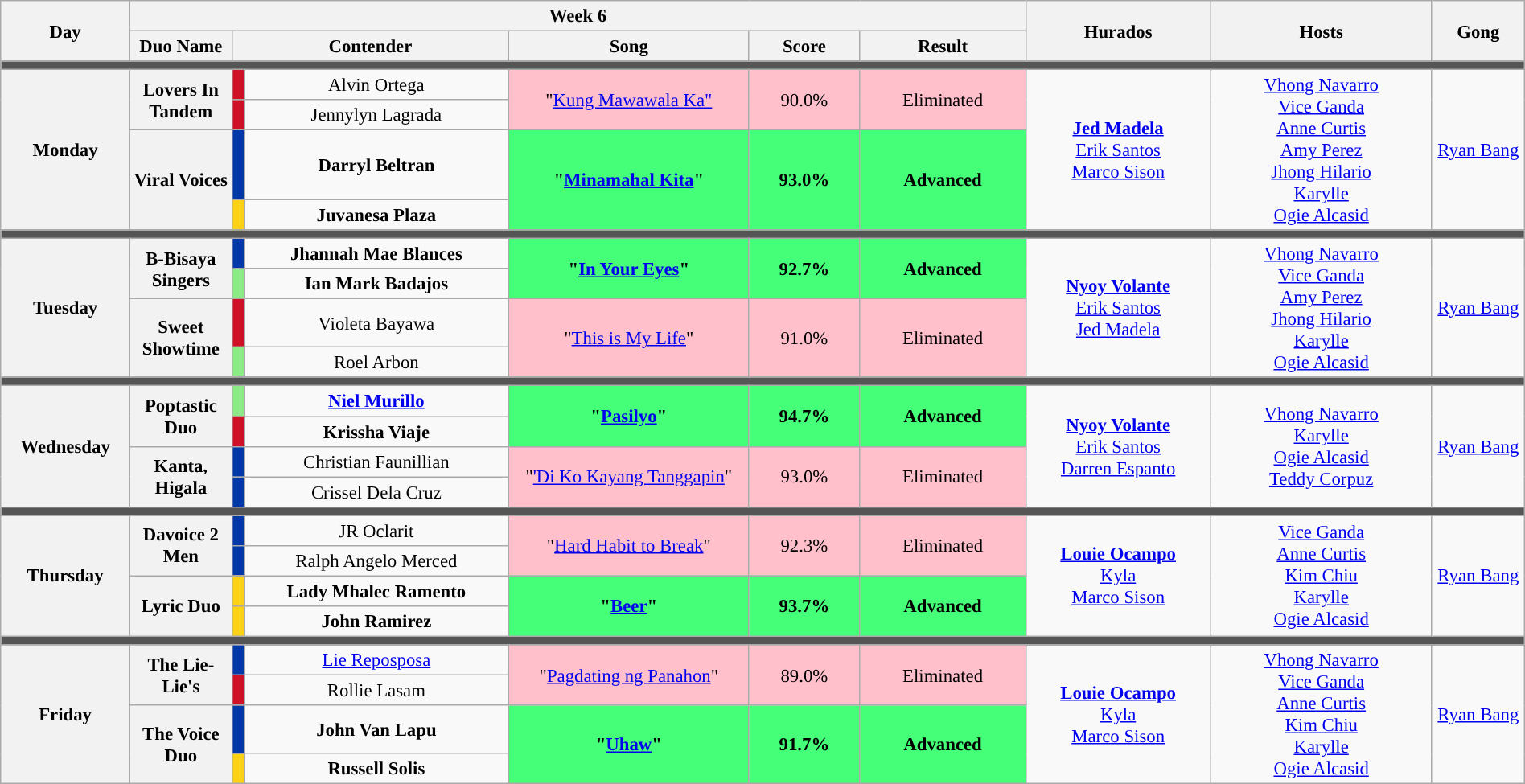<table class="wikitable mw-collapsible mw-collapsed" style="text-align:center; width:100%;font-size:95%;">
<tr>
<th rowspan="2" width="07%">Day</th>
<th colspan="6">Week 6</th>
<th rowspan="2" width="10%">Hurados</th>
<th rowspan="2" width="12%">Hosts</th>
<th rowspan="2" width="05%">Gong</th>
</tr>
<tr>
<th width="5%">Duo Name</th>
<th colspan="2" width="15%">Contender</th>
<th width="13%">Song</th>
<th width="06%">Score</th>
<th width="09%">Result</th>
</tr>
<tr>
<td colspan="10" style="background:#555;"></td>
</tr>
<tr>
<th rowspan="4">Monday<br><small></small></th>
<th rowspan="2">Lovers In Tandem</th>
<td style="background-color:#CE1126;"></td>
<td>Alvin Ortega</td>
<td rowspan="2" style="background:pink;">"<a href='#'>Kung Mawawala Ka"</a></td>
<td rowspan="2" style="background:pink;">90.0%</td>
<td rowspan="2" style="background:pink;">Eliminated</td>
<td rowspan="4"><strong><a href='#'>Jed Madela</a></strong><br><a href='#'>Erik Santos</a><br><a href='#'>Marco Sison</a></td>
<td rowspan="4"><a href='#'>Vhong Navarro</a><br><a href='#'>Vice Ganda</a><br><a href='#'>Anne Curtis</a><br><a href='#'>Amy Perez</a><br><a href='#'>Jhong Hilario</a><br><a href='#'>Karylle</a><br><a href='#'>Ogie Alcasid</a></td>
<td rowspan="4"><a href='#'>Ryan Bang</a></td>
</tr>
<tr>
<td style="background-color:#CE1126;"></td>
<td>Jennylyn Lagrada</td>
</tr>
<tr>
<th rowspan="2">Viral Voices</th>
<td style ="background-color:#0038A8;"></td>
<td><strong>Darryl Beltran</strong></td>
<td rowspan="2" style="background:#44ff77;"><strong>"<a href='#'>Minamahal Kita</a>"</strong></td>
<td rowspan="2" style="background:#44ff77;"><strong>93.0%</strong></td>
<td rowspan="2" style="background:#44ff77"><strong>Advanced</strong></td>
</tr>
<tr>
<td style="background-color:#FCD116;"></td>
<td><strong>Juvanesa Plaza</strong></td>
</tr>
<tr>
<td colspan="10" style="background:#555;"></td>
</tr>
<tr>
<th rowspan="4">Tuesday<br><small></small></th>
<th rowspan="2">B-Bisaya Singers</th>
<td style="background-color:#0038A8;"></td>
<td><strong>Jhannah Mae Blances</strong></td>
<td rowspan="2" style="background:#44ff77;"><strong>"<a href='#'>In Your Eyes</a>"</strong></td>
<td rowspan="2" style="background:#44ff77;"><strong>92.7%</strong></td>
<td rowspan="2" style="background:#44ff77;"><strong>Advanced</strong></td>
<td rowspan="4"><strong><a href='#'>Nyoy Volante</a></strong><br><a href='#'>Erik Santos</a><br><a href='#'>Jed Madela</a></td>
<td rowspan="4"><a href='#'>Vhong Navarro</a><br><a href='#'>Vice Ganda</a><br><a href='#'>Amy Perez</a><br><a href='#'>Jhong Hilario</a><br><a href='#'>Karylle</a><br><a href='#'>Ogie Alcasid</a></td>
<td rowspan="4"><a href='#'>Ryan Bang</a></td>
</tr>
<tr>
<td style="background-color:#8deb87;"></td>
<td><strong>Ian Mark Badajos</strong></td>
</tr>
<tr>
<th rowspan="2">Sweet Showtime</th>
<td style="background-color:#CE1126;"></td>
<td>Violeta Bayawa</td>
<td rowspan="2" style="background:pink;">"<a href='#'>This is My Life</a>"</td>
<td rowspan="2" style="background:pink;">91.0%</td>
<td rowspan="2" style="background:pink;">Eliminated</td>
</tr>
<tr>
<td style="background-color:#8deb87;"></td>
<td>Roel Arbon</td>
</tr>
<tr>
<td colspan="10" style="background:#555;"></td>
</tr>
<tr>
<th rowspan="4">Wednesday<br><small></small></th>
<th rowspan="2">Poptastic Duo</th>
<td style="background-color:#8deb87;"></td>
<td><strong><a href='#'>Niel Murillo</a></strong></td>
<td rowspan="2" style="background:#44ff77;"><strong>"<a href='#'>Pasilyo</a>"</strong></td>
<td rowspan="2" style="background:#44ff77;"><strong>94.7%</strong></td>
<td rowspan="2" style="background:#44ff77;"><strong>Advanced</strong></td>
<td rowspan="4"><strong><a href='#'>Nyoy Volante</a></strong><br><a href='#'>Erik Santos</a><br><a href='#'>Darren Espanto</a></td>
<td rowspan="4"><a href='#'>Vhong Navarro</a><br><a href='#'>Karylle</a><br><a href='#'>Ogie Alcasid</a><br><a href='#'>Teddy Corpuz</a></td>
<td rowspan="4"><a href='#'>Ryan Bang</a></td>
</tr>
<tr>
<td style="background:#CE1126;"></td>
<td><strong>Krissha Viaje</strong></td>
</tr>
<tr>
<th rowspan="2">Kanta, Higala</th>
<td style="background-color:#0038A8;"></td>
<td>Christian Faunillian</td>
<td rowspan="2" style="background:pink;">"<a href='#'>'Di Ko Kayang Tanggapin</a>"</td>
<td rowspan="2" style="background:pink;">93.0%</td>
<td rowspan="2" style="background:pink;">Eliminated</td>
</tr>
<tr>
<td style="background-color:#0038A8;"></td>
<td>Crissel Dela Cruz</td>
</tr>
<tr>
<td colspan="10" style="background:#555;"></td>
</tr>
<tr>
<th rowspan="4">Thursday<br><small></small></th>
<th rowspan="2">Davoice 2 Men</th>
<td style="background-color:#0038A8;"></td>
<td>JR Oclarit</td>
<td rowspan="2" style="background:pink;">"<a href='#'>Hard Habit to Break</a>"</td>
<td rowspan="2" style="background:pink;">92.3%</td>
<td rowspan="2" style="background:pink;">Eliminated</td>
<td rowspan="4"><strong><a href='#'>Louie Ocampo</a></strong><br><a href='#'>Kyla</a><br><a href='#'>Marco Sison</a></td>
<td rowspan="4"><a href='#'>Vice Ganda</a><br><a href='#'>Anne Curtis</a><br><a href='#'>Kim Chiu</a><br><a href='#'>Karylle</a><br><a href='#'>Ogie Alcasid</a></td>
<td rowspan="4"><a href='#'>Ryan Bang</a></td>
</tr>
<tr>
<td style="background-color:#0038A8;"></td>
<td>Ralph Angelo Merced</td>
</tr>
<tr>
<th rowspan="2">Lyric Duo</th>
<td style="background-color:#FCD116;"></td>
<td><strong>Lady Mhalec Ramento</strong></td>
<td rowspan="2" style="background:#44ff77;"><strong>"<a href='#'>Beer</a>"</strong></td>
<td rowspan="2" style="background:#44ff77;"><strong>93.7%</strong></td>
<td rowspan="2" style="background:#44ff77;"><strong>Advanced</strong></td>
</tr>
<tr>
<td style="background-color:#FCD116;"></td>
<td><strong>John Ramirez</strong></td>
</tr>
<tr>
<td colspan="10" style="background:#555;"></td>
</tr>
<tr>
<th rowspan="4">Friday<br><small></small></th>
<th rowspan="2">The Lie-Lie's</th>
<td style="background-color:#0038A8;"></td>
<td><a href='#'>Lie Reposposa</a></td>
<td rowspan="2" style="background:pink;">"<a href='#'>Pagdating ng Panahon</a>"</td>
<td rowspan="2" style="background:pink;">89.0%</td>
<td rowspan="2" style="background:pink;">Eliminated</td>
<td rowspan="4"><strong><a href='#'>Louie Ocampo</a></strong><br><a href='#'>Kyla</a><br><a href='#'>Marco Sison</a></td>
<td rowspan="4"><a href='#'>Vhong Navarro</a><br><a href='#'>Vice Ganda</a><br><a href='#'>Anne Curtis</a><br><a href='#'>Kim Chiu</a><br><a href='#'>Karylle</a><br><a href='#'>Ogie Alcasid</a></td>
<td rowspan="4"><a href='#'>Ryan Bang</a></td>
</tr>
<tr>
<td style ="background-color:#CE1126;"></td>
<td>Rollie Lasam</td>
</tr>
<tr>
<th rowspan="2">The Voice Duo</th>
<td style="background-color:#0038A8;"></td>
<td><strong>John Van Lapu</strong></td>
<td rowspan="2" style="background:#44ff77;"><strong>"<a href='#'>Uhaw</a>"</strong></td>
<td rowspan="2" style="background:#44ff77;"><strong>91.7%</strong></td>
<td rowspan="2" style="background:#44ff77;"><strong>Advanced</strong></td>
</tr>
<tr>
<td style="background:#FCD116"></td>
<td><strong>Russell Solis</strong></td>
</tr>
</table>
